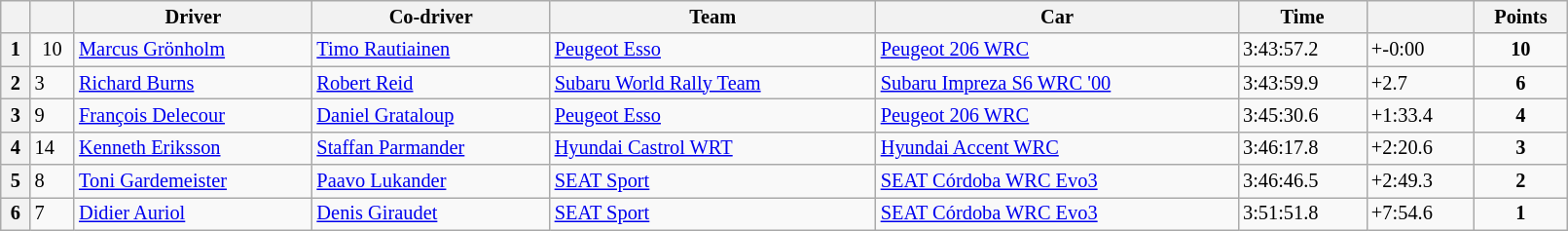<table class="wikitable" width="85%" style="font-size: 85%;">
<tr>
<th></th>
<th></th>
<th>Driver</th>
<th>Co-driver</th>
<th>Team</th>
<th>Car</th>
<th>Time</th>
<th></th>
<th>Points</th>
</tr>
<tr>
<th>1</th>
<td align="center">10</td>
<td> <a href='#'>Marcus Grönholm</a></td>
<td> <a href='#'>Timo Rautiainen</a></td>
<td> <a href='#'>Peugeot Esso</a></td>
<td><a href='#'>Peugeot 206 WRC</a></td>
<td>3:43:57.2</td>
<td>+-0:00</td>
<td align="center"><strong>10</strong></td>
</tr>
<tr>
<th>2</th>
<td>3</td>
<td> <a href='#'>Richard Burns</a></td>
<td> <a href='#'>Robert Reid</a></td>
<td> <a href='#'>Subaru World Rally Team</a></td>
<td><a href='#'>Subaru Impreza S6 WRC '00</a></td>
<td>3:43:59.9</td>
<td>+2.7</td>
<td align="center"><strong>6</strong></td>
</tr>
<tr>
<th>3</th>
<td>9</td>
<td> <a href='#'>François Delecour</a></td>
<td> <a href='#'>Daniel Grataloup</a></td>
<td> <a href='#'>Peugeot Esso</a></td>
<td><a href='#'>Peugeot 206 WRC</a></td>
<td>3:45:30.6</td>
<td>+1:33.4</td>
<td align="center"><strong>4</strong></td>
</tr>
<tr>
<th>4</th>
<td>14</td>
<td> <a href='#'>Kenneth Eriksson</a></td>
<td> <a href='#'>Staffan Parmander</a></td>
<td> <a href='#'>Hyundai Castrol WRT</a></td>
<td><a href='#'>Hyundai Accent WRC</a></td>
<td>3:46:17.8</td>
<td>+2:20.6</td>
<td align="center"><strong>3</strong></td>
</tr>
<tr>
<th>5</th>
<td>8</td>
<td> <a href='#'>Toni Gardemeister</a></td>
<td><a href='#'>Paavo Lukander</a></td>
<td> <a href='#'>SEAT Sport</a></td>
<td><a href='#'>SEAT Córdoba WRC Evo3</a></td>
<td>3:46:46.5</td>
<td>+2:49.3</td>
<td align="center"><strong>2</strong></td>
</tr>
<tr>
<th>6</th>
<td>7</td>
<td> <a href='#'>Didier Auriol</a></td>
<td> <a href='#'>Denis Giraudet</a></td>
<td> <a href='#'>SEAT Sport</a></td>
<td><a href='#'>SEAT Córdoba WRC Evo3</a></td>
<td>3:51:51.8</td>
<td>+7:54.6</td>
<td align="center"><strong>1</strong></td>
</tr>
</table>
